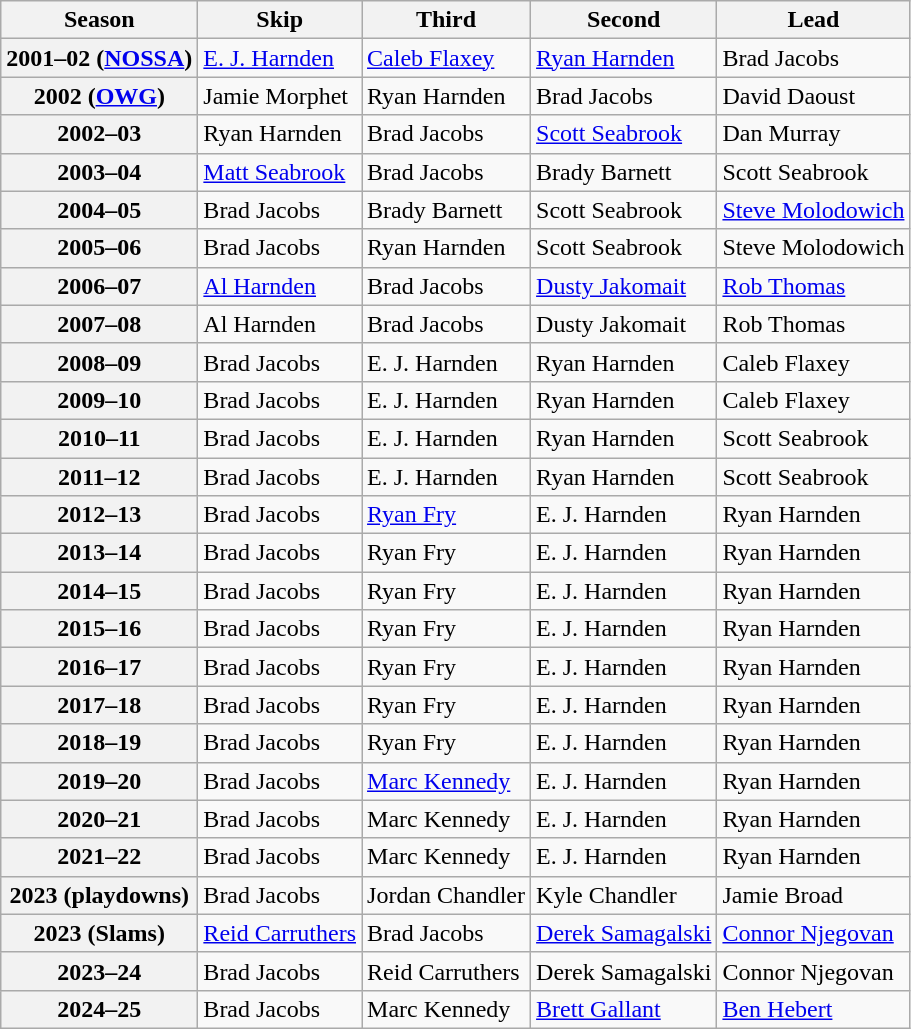<table class="wikitable">
<tr>
<th scope="col">Season</th>
<th scope="col">Skip</th>
<th scope="col">Third</th>
<th scope="col">Second</th>
<th scope="col">Lead</th>
</tr>
<tr>
<th scope="row">2001–02 (<a href='#'>NOSSA</a>)</th>
<td><a href='#'>E. J. Harnden</a></td>
<td><a href='#'>Caleb Flaxey</a></td>
<td><a href='#'>Ryan Harnden</a></td>
<td>Brad Jacobs</td>
</tr>
<tr>
<th scope="row">2002 (<a href='#'>OWG</a>)</th>
<td>Jamie Morphet</td>
<td>Ryan Harnden</td>
<td>Brad Jacobs</td>
<td>David Daoust</td>
</tr>
<tr>
<th scope="row">2002–03</th>
<td>Ryan Harnden</td>
<td>Brad Jacobs</td>
<td><a href='#'>Scott Seabrook</a></td>
<td>Dan Murray</td>
</tr>
<tr>
<th scope="row">2003–04</th>
<td><a href='#'>Matt Seabrook</a></td>
<td>Brad Jacobs</td>
<td>Brady Barnett</td>
<td>Scott Seabrook</td>
</tr>
<tr>
<th scope="row">2004–05</th>
<td>Brad Jacobs</td>
<td>Brady Barnett</td>
<td>Scott Seabrook</td>
<td><a href='#'>Steve Molodowich</a></td>
</tr>
<tr>
<th scope="row">2005–06</th>
<td>Brad Jacobs</td>
<td>Ryan Harnden</td>
<td>Scott Seabrook</td>
<td>Steve Molodowich</td>
</tr>
<tr>
<th scope="row">2006–07</th>
<td><a href='#'>Al Harnden</a></td>
<td>Brad Jacobs</td>
<td><a href='#'>Dusty Jakomait</a></td>
<td><a href='#'>Rob Thomas</a></td>
</tr>
<tr>
<th scope="row">2007–08</th>
<td>Al Harnden</td>
<td>Brad Jacobs</td>
<td>Dusty Jakomait</td>
<td>Rob Thomas</td>
</tr>
<tr>
<th scope="row">2008–09</th>
<td>Brad Jacobs</td>
<td>E. J. Harnden</td>
<td>Ryan Harnden</td>
<td>Caleb Flaxey</td>
</tr>
<tr>
<th scope="row">2009–10</th>
<td>Brad Jacobs</td>
<td>E. J. Harnden</td>
<td>Ryan Harnden</td>
<td>Caleb Flaxey</td>
</tr>
<tr>
<th scope="row">2010–11</th>
<td>Brad Jacobs</td>
<td>E. J. Harnden</td>
<td>Ryan Harnden</td>
<td>Scott Seabrook</td>
</tr>
<tr>
<th scope="row">2011–12</th>
<td>Brad Jacobs</td>
<td>E. J. Harnden</td>
<td>Ryan Harnden</td>
<td>Scott Seabrook</td>
</tr>
<tr>
<th scope="row">2012–13</th>
<td>Brad Jacobs</td>
<td><a href='#'>Ryan Fry</a></td>
<td>E. J. Harnden</td>
<td>Ryan Harnden</td>
</tr>
<tr>
<th scope="row">2013–14</th>
<td>Brad Jacobs</td>
<td>Ryan Fry</td>
<td>E. J. Harnden</td>
<td>Ryan Harnden</td>
</tr>
<tr>
<th scope="row">2014–15</th>
<td>Brad Jacobs</td>
<td>Ryan Fry</td>
<td>E. J. Harnden</td>
<td>Ryan Harnden</td>
</tr>
<tr>
<th scope="row">2015–16</th>
<td>Brad Jacobs</td>
<td>Ryan Fry</td>
<td>E. J. Harnden</td>
<td>Ryan Harnden</td>
</tr>
<tr>
<th scope="row">2016–17</th>
<td>Brad Jacobs</td>
<td>Ryan Fry</td>
<td>E. J. Harnden</td>
<td>Ryan Harnden</td>
</tr>
<tr>
<th scope="row">2017–18</th>
<td>Brad Jacobs</td>
<td>Ryan Fry</td>
<td>E. J. Harnden</td>
<td>Ryan Harnden</td>
</tr>
<tr>
<th scope="row">2018–19</th>
<td>Brad Jacobs</td>
<td>Ryan Fry</td>
<td>E. J. Harnden</td>
<td>Ryan Harnden</td>
</tr>
<tr>
<th scope="row">2019–20</th>
<td>Brad Jacobs</td>
<td><a href='#'>Marc Kennedy</a></td>
<td>E. J. Harnden</td>
<td>Ryan Harnden</td>
</tr>
<tr>
<th scope="row">2020–21</th>
<td>Brad Jacobs</td>
<td>Marc Kennedy</td>
<td>E. J. Harnden</td>
<td>Ryan Harnden</td>
</tr>
<tr>
<th scope="row">2021–22</th>
<td>Brad Jacobs</td>
<td>Marc Kennedy</td>
<td>E. J. Harnden</td>
<td>Ryan Harnden</td>
</tr>
<tr>
<th scope="row">2023 (playdowns)</th>
<td>Brad Jacobs</td>
<td>Jordan Chandler</td>
<td>Kyle Chandler</td>
<td>Jamie Broad</td>
</tr>
<tr>
<th scope="row">2023 (Slams)</th>
<td><a href='#'>Reid Carruthers</a></td>
<td>Brad Jacobs</td>
<td><a href='#'>Derek Samagalski</a></td>
<td><a href='#'>Connor Njegovan</a></td>
</tr>
<tr>
<th scope="row">2023–24</th>
<td>Brad Jacobs</td>
<td>Reid Carruthers</td>
<td>Derek Samagalski</td>
<td>Connor Njegovan</td>
</tr>
<tr>
<th scope="row">2024–25</th>
<td>Brad Jacobs</td>
<td>Marc Kennedy</td>
<td><a href='#'>Brett Gallant</a></td>
<td><a href='#'>Ben Hebert</a></td>
</tr>
</table>
